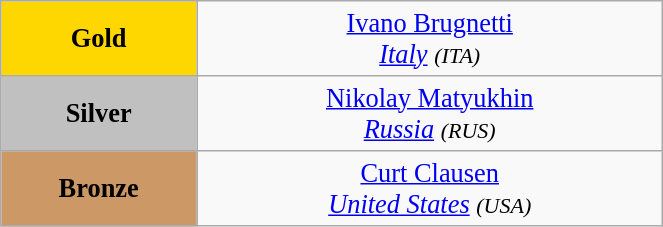<table class="wikitable" style=" text-align:center; font-size:110%;" width="35%">
<tr>
<td bgcolor="gold"><strong>Gold</strong></td>
<td> <a href='#'>Ivano Brugnetti</a><br><em><a href='#'>Italy</a> <small>(ITA)</small></em></td>
</tr>
<tr>
<td bgcolor="silver"><strong>Silver</strong></td>
<td> <a href='#'>Nikolay Matyukhin</a><br><em><a href='#'>Russia</a> <small>(RUS)</small></em></td>
</tr>
<tr>
<td bgcolor="CC9966"><strong>Bronze</strong></td>
<td> <a href='#'>Curt Clausen</a><br><em><a href='#'>United States</a> <small>(USA)</small></em></td>
</tr>
</table>
